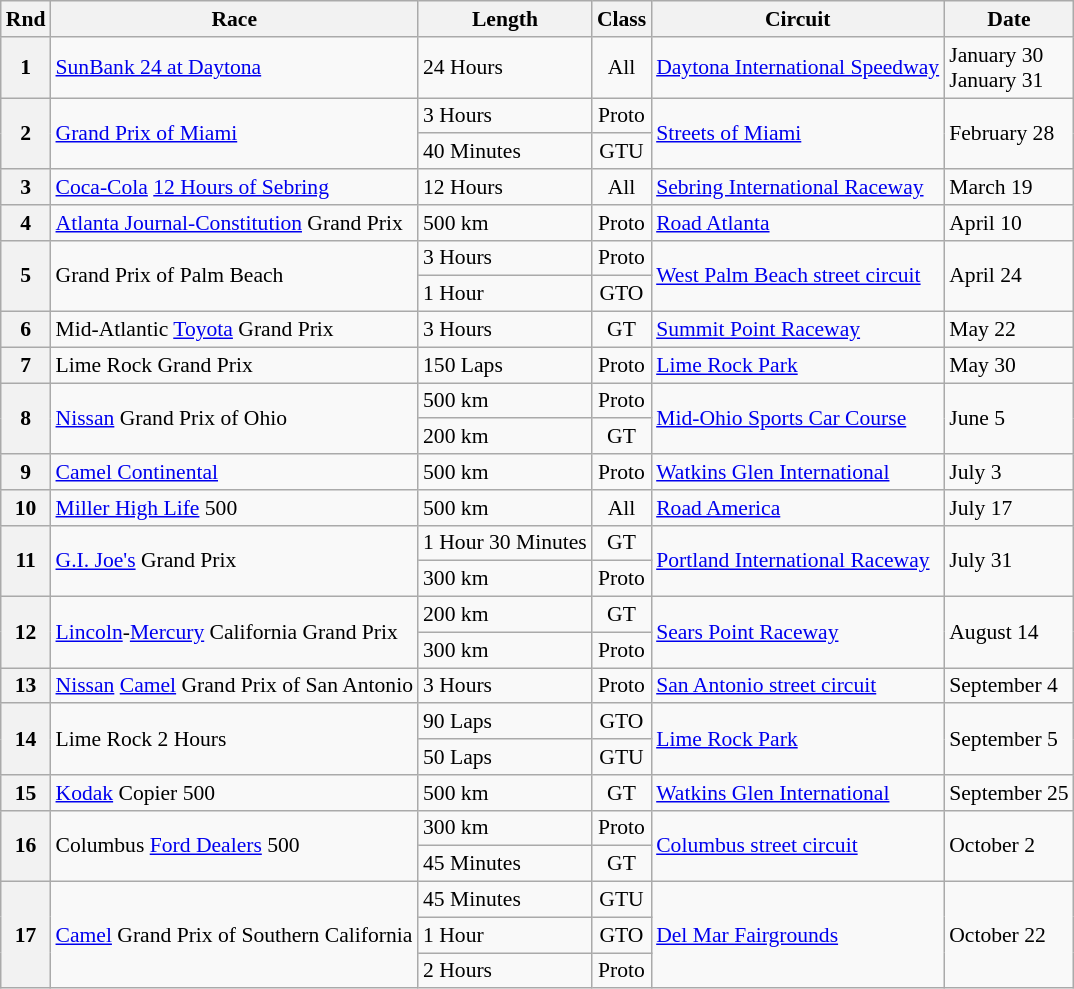<table class="wikitable" style="font-size: 90%;">
<tr>
<th>Rnd</th>
<th>Race</th>
<th>Length</th>
<th>Class</th>
<th>Circuit</th>
<th>Date</th>
</tr>
<tr>
<th>1</th>
<td><a href='#'>SunBank 24 at Daytona</a></td>
<td>24 Hours</td>
<td align="center">All</td>
<td><a href='#'>Daytona International Speedway</a></td>
<td>January 30<br>January 31</td>
</tr>
<tr>
<th rowspan=2>2</th>
<td rowspan=2><a href='#'>Grand Prix of Miami</a></td>
<td>3 Hours</td>
<td align="center">Proto</td>
<td rowspan=2><a href='#'>Streets of Miami</a></td>
<td rowspan=2>February 28</td>
</tr>
<tr>
<td>40 Minutes</td>
<td align="center">GTU</td>
</tr>
<tr>
<th>3</th>
<td><a href='#'>Coca-Cola</a> <a href='#'>12 Hours of Sebring</a></td>
<td>12 Hours</td>
<td align="center">All</td>
<td><a href='#'>Sebring International Raceway</a></td>
<td>March 19</td>
</tr>
<tr>
<th>4</th>
<td><a href='#'>Atlanta Journal-Constitution</a> Grand Prix</td>
<td>500 km</td>
<td align="center">Proto</td>
<td><a href='#'>Road Atlanta</a></td>
<td>April 10</td>
</tr>
<tr>
<th rowspan=2>5</th>
<td rowspan=2>Grand Prix of Palm Beach</td>
<td>3 Hours</td>
<td align="center">Proto</td>
<td rowspan=2><a href='#'>West Palm Beach street circuit</a></td>
<td rowspan=2>April 24</td>
</tr>
<tr>
<td>1 Hour</td>
<td align="center">GTO</td>
</tr>
<tr>
<th>6</th>
<td>Mid-Atlantic <a href='#'>Toyota</a> Grand Prix</td>
<td>3 Hours</td>
<td align="center">GT</td>
<td><a href='#'>Summit Point Raceway</a></td>
<td>May 22</td>
</tr>
<tr>
<th>7</th>
<td>Lime Rock Grand Prix</td>
<td>150 Laps</td>
<td align="center">Proto</td>
<td><a href='#'>Lime Rock Park</a></td>
<td>May 30</td>
</tr>
<tr>
<th rowspan=2>8</th>
<td rowspan=2><a href='#'>Nissan</a> Grand Prix of Ohio</td>
<td>500 km</td>
<td align="center">Proto</td>
<td rowspan=2><a href='#'>Mid-Ohio Sports Car Course</a></td>
<td rowspan=2>June 5</td>
</tr>
<tr>
<td>200 km</td>
<td align="center">GT</td>
</tr>
<tr>
<th>9</th>
<td><a href='#'>Camel Continental</a></td>
<td>500 km</td>
<td align="center">Proto</td>
<td><a href='#'>Watkins Glen International</a></td>
<td>July 3</td>
</tr>
<tr>
<th>10</th>
<td><a href='#'>Miller High Life</a> 500</td>
<td>500 km</td>
<td align="center">All</td>
<td><a href='#'>Road America</a></td>
<td>July 17</td>
</tr>
<tr>
<th rowspan=2>11</th>
<td rowspan=2><a href='#'>G.I. Joe's</a> Grand Prix</td>
<td>1 Hour 30 Minutes</td>
<td align="center">GT</td>
<td rowspan=2><a href='#'>Portland International Raceway</a></td>
<td rowspan=2>July 31</td>
</tr>
<tr>
<td>300 km</td>
<td align="center">Proto</td>
</tr>
<tr>
<th rowspan=2>12</th>
<td rowspan=2><a href='#'>Lincoln</a>-<a href='#'>Mercury</a> California Grand Prix</td>
<td>200 km</td>
<td align="center">GT</td>
<td rowspan=2><a href='#'>Sears Point Raceway</a></td>
<td rowspan=2>August 14</td>
</tr>
<tr>
<td>300 km</td>
<td align="center">Proto</td>
</tr>
<tr>
<th>13</th>
<td><a href='#'>Nissan</a> <a href='#'>Camel</a> Grand Prix of San Antonio</td>
<td>3 Hours</td>
<td align="center">Proto</td>
<td><a href='#'>San Antonio street circuit</a></td>
<td>September 4</td>
</tr>
<tr>
<th rowspan=2>14</th>
<td rowspan=2>Lime Rock 2 Hours</td>
<td>90 Laps</td>
<td align="center">GTO</td>
<td rowspan=2><a href='#'>Lime Rock Park</a></td>
<td rowspan=2>September 5</td>
</tr>
<tr>
<td>50 Laps</td>
<td align="center">GTU</td>
</tr>
<tr>
<th>15</th>
<td><a href='#'>Kodak</a> Copier 500</td>
<td>500 km</td>
<td align="center">GT</td>
<td><a href='#'>Watkins Glen International</a></td>
<td>September 25</td>
</tr>
<tr>
<th rowspan=2>16</th>
<td rowspan=2>Columbus <a href='#'>Ford Dealers</a> 500</td>
<td>300 km</td>
<td align="center">Proto</td>
<td rowspan=2><a href='#'>Columbus street circuit</a></td>
<td rowspan=2>October 2</td>
</tr>
<tr>
<td>45 Minutes</td>
<td align="center">GT</td>
</tr>
<tr>
<th rowspan=3>17</th>
<td rowspan=3><a href='#'>Camel</a> Grand Prix of Southern California</td>
<td>45 Minutes</td>
<td align="center">GTU</td>
<td rowspan=3><a href='#'>Del Mar Fairgrounds</a></td>
<td rowspan=3>October 22</td>
</tr>
<tr>
<td>1 Hour</td>
<td align="center">GTO</td>
</tr>
<tr>
<td>2 Hours</td>
<td align="center">Proto</td>
</tr>
</table>
